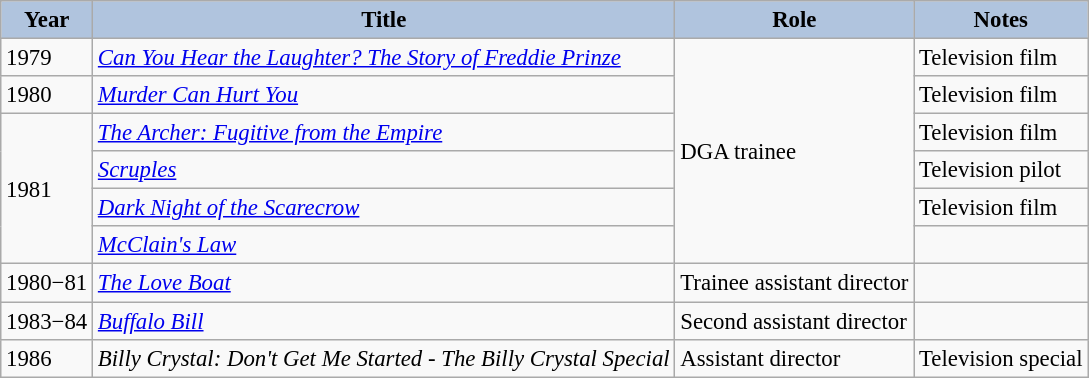<table class="wikitable" style="font-size:95%;">
<tr>
<th style="background:#B0C4DE;">Year</th>
<th style="background:#B0C4DE;">Title</th>
<th style="background:#B0C4DE;">Role</th>
<th style="background:#B0C4DE;">Notes</th>
</tr>
<tr>
<td>1979</td>
<td><em><a href='#'>Can You Hear the Laughter? The Story of Freddie Prinze</a></em></td>
<td rowspan=6>DGA trainee</td>
<td>Television film</td>
</tr>
<tr>
<td>1980</td>
<td><em><a href='#'>Murder Can Hurt You</a></em></td>
<td>Television film</td>
</tr>
<tr>
<td rowspan=4>1981</td>
<td><em><a href='#'>The Archer: Fugitive from the Empire</a></em></td>
<td>Television film</td>
</tr>
<tr>
<td><em><a href='#'>Scruples</a></em></td>
<td>Television pilot</td>
</tr>
<tr>
<td><em><a href='#'>Dark Night of the Scarecrow</a></em></td>
<td>Television film</td>
</tr>
<tr>
<td><em><a href='#'>McClain's Law</a></em></td>
<td></td>
</tr>
<tr>
<td>1980−81</td>
<td><em><a href='#'>The Love Boat</a></em></td>
<td>Trainee assistant director</td>
<td></td>
</tr>
<tr>
<td>1983−84</td>
<td><em><a href='#'>Buffalo Bill</a></em></td>
<td>Second assistant director</td>
<td></td>
</tr>
<tr>
<td>1986</td>
<td><em>Billy Crystal: Don't Get Me Started - The Billy Crystal Special</em></td>
<td>Assistant director</td>
<td>Television special</td>
</tr>
</table>
